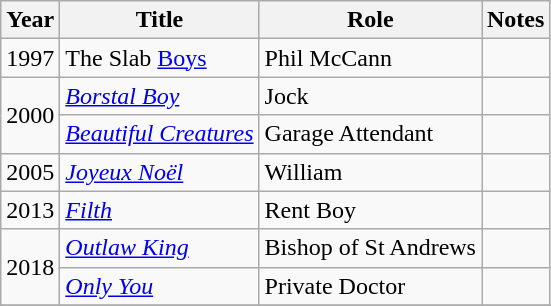<table class="wikitable sortable">
<tr>
<th>Year</th>
<th>Title</th>
<th>Role</th>
<th class="unsortable">Notes</th>
</tr>
<tr>
<td>1997</td>
<td>The Slab <a href='#'>Boys</a></td>
<td>Phil McCann</td>
<td></td>
</tr>
<tr>
<td rowspan=2>2000</td>
<td><em><a href='#'>Borstal Boy</a></em></td>
<td>Jock</td>
<td></td>
</tr>
<tr>
<td><em><a href='#'>Beautiful Creatures</a></em></td>
<td>Garage Attendant</td>
<td></td>
</tr>
<tr>
<td>2005</td>
<td><em><a href='#'>Joyeux Noël</a></em></td>
<td>William</td>
<td></td>
</tr>
<tr>
<td>2013</td>
<td><em><a href='#'>Filth</a></em></td>
<td>Rent Boy</td>
<td></td>
</tr>
<tr>
<td rowspan=2>2018</td>
<td><em><a href='#'>Outlaw King</a></em></td>
<td>Bishop of St Andrews</td>
<td></td>
</tr>
<tr>
<td><em><a href='#'>Only You</a></em></td>
<td>Private Doctor</td>
<td></td>
</tr>
<tr>
</tr>
</table>
